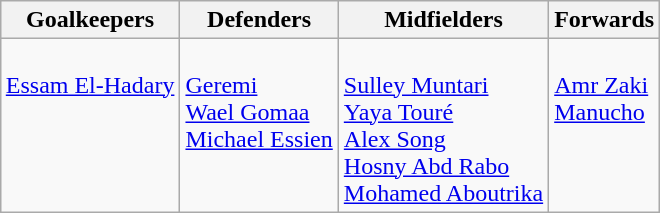<table class="wikitable" style="margin:0 auto">
<tr>
<th>Goalkeepers</th>
<th>Defenders</th>
<th>Midfielders</th>
<th>Forwards</th>
</tr>
<tr>
<td align=left valign=top><br> <a href='#'>Essam El-Hadary</a> <br></td>
<td align=left valign=top><br> <a href='#'>Geremi</a> <br>
 <a href='#'>Wael Gomaa</a> <br>
 <a href='#'>Michael Essien</a> <br></td>
<td align=left valign=top><br> <a href='#'>Sulley Muntari</a> <br>
 <a href='#'>Yaya Touré</a> <br>
 <a href='#'>Alex Song</a> <br>
 <a href='#'>Hosny Abd Rabo</a> <br>
 <a href='#'>Mohamed Aboutrika</a> <br></td>
<td align=left valign=top><br> <a href='#'>Amr Zaki</a> <br>
 <a href='#'>Manucho</a> <br></td>
</tr>
</table>
